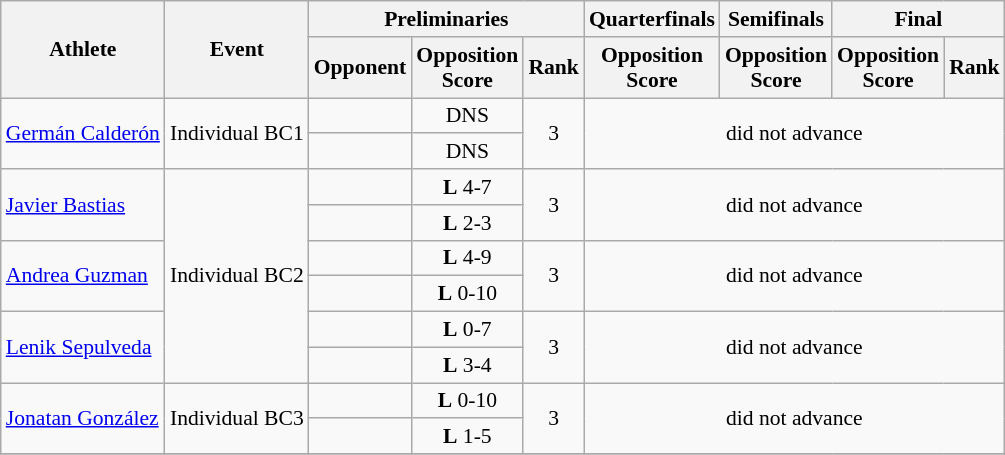<table class=wikitable style="font-size:90%">
<tr>
<th rowspan="2">Athlete</th>
<th rowspan="2">Event</th>
<th colspan="3">Preliminaries</th>
<th>Quarterfinals</th>
<th>Semifinals</th>
<th colspan="2">Final</th>
</tr>
<tr>
<th>Opponent</th>
<th>Opposition<br>Score</th>
<th>Rank</th>
<th>Opposition<br>Score</th>
<th>Opposition<br>Score</th>
<th>Opposition<br>Score</th>
<th>Rank</th>
</tr>
<tr>
<td rowspan="2"><a href='#'>Germán Calderón</a></td>
<td rowspan="2">Individual BC1</td>
<td align="left"></td>
<td align="center">DNS</td>
<td align="center" rowspan="2">3</td>
<td align="center" colspan="4" rowspan="2">did not advance</td>
</tr>
<tr>
<td align="left"></td>
<td align="center">DNS</td>
</tr>
<tr>
<td rowspan="2"><a href='#'>Javier Bastias</a></td>
<td rowspan="6">Individual BC2</td>
<td align="left"></td>
<td align="center"><strong>L</strong> 4-7</td>
<td align="center" rowspan="2">3</td>
<td align="center" colspan="4" rowspan="2">did not advance</td>
</tr>
<tr>
<td align="left"></td>
<td align="center"><strong>L</strong> 2-3</td>
</tr>
<tr>
<td rowspan="2"><a href='#'>Andrea Guzman</a></td>
<td align="left"></td>
<td align="center"><strong>L</strong> 4-9</td>
<td align="center" rowspan="2">3</td>
<td align="center" colspan="4" rowspan="2">did not advance</td>
</tr>
<tr>
<td align="left"></td>
<td align="center"><strong>L</strong> 0-10</td>
</tr>
<tr>
<td rowspan="2"><a href='#'>Lenik Sepulveda</a></td>
<td align="left"></td>
<td align="center"><strong>L</strong> 0-7</td>
<td align="center" rowspan="2">3</td>
<td align="center" colspan="4" rowspan="2">did not advance</td>
</tr>
<tr>
<td align="left"></td>
<td align="center"><strong>L</strong> 3-4</td>
</tr>
<tr>
<td rowspan="2"><a href='#'>Jonatan González</a></td>
<td rowspan="2">Individual BC3</td>
<td align="left"></td>
<td align="center"><strong>L</strong> 0-10</td>
<td align="center" rowspan="2">3</td>
<td align="center" colspan="4" rowspan="2">did not advance</td>
</tr>
<tr>
<td align="left"></td>
<td align="center"><strong>L</strong> 1-5</td>
</tr>
<tr>
</tr>
</table>
